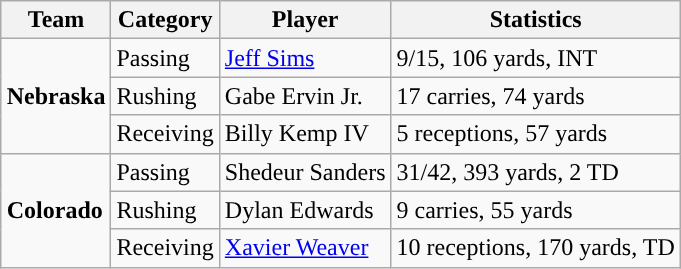<table class="wikitable" style="float: right;">
<tr>
<th>Team</th>
<th>Category</th>
<th>Player</th>
<th>Statistics</th>
</tr>
<tr>
<td rowspan=3><strong>Nebraska</strong></td>
<td>Passing</td>
<td><a href='#'>Jeff Sims</a></td>
<td>9/15, 106 yards, INT</td>
</tr>
<tr>
<td>Rushing</td>
<td>Gabe Ervin Jr.</td>
<td>17 carries, 74 yards</td>
</tr>
<tr>
<td>Receiving</td>
<td>Billy Kemp IV</td>
<td>5 receptions, 57 yards</td>
</tr>
<tr>
<td rowspan=3><strong>Colorado</strong></td>
<td>Passing</td>
<td>Shedeur Sanders</td>
<td>31/42, 393 yards, 2 TD</td>
</tr>
<tr>
<td>Rushing</td>
<td>Dylan Edwards</td>
<td>9 carries, 55 yards</td>
</tr>
<tr>
<td>Receiving</td>
<td><a href='#'>Xavier Weaver</a></td>
<td>10 receptions, 170 yards, TD</td>
</tr>
</table>
